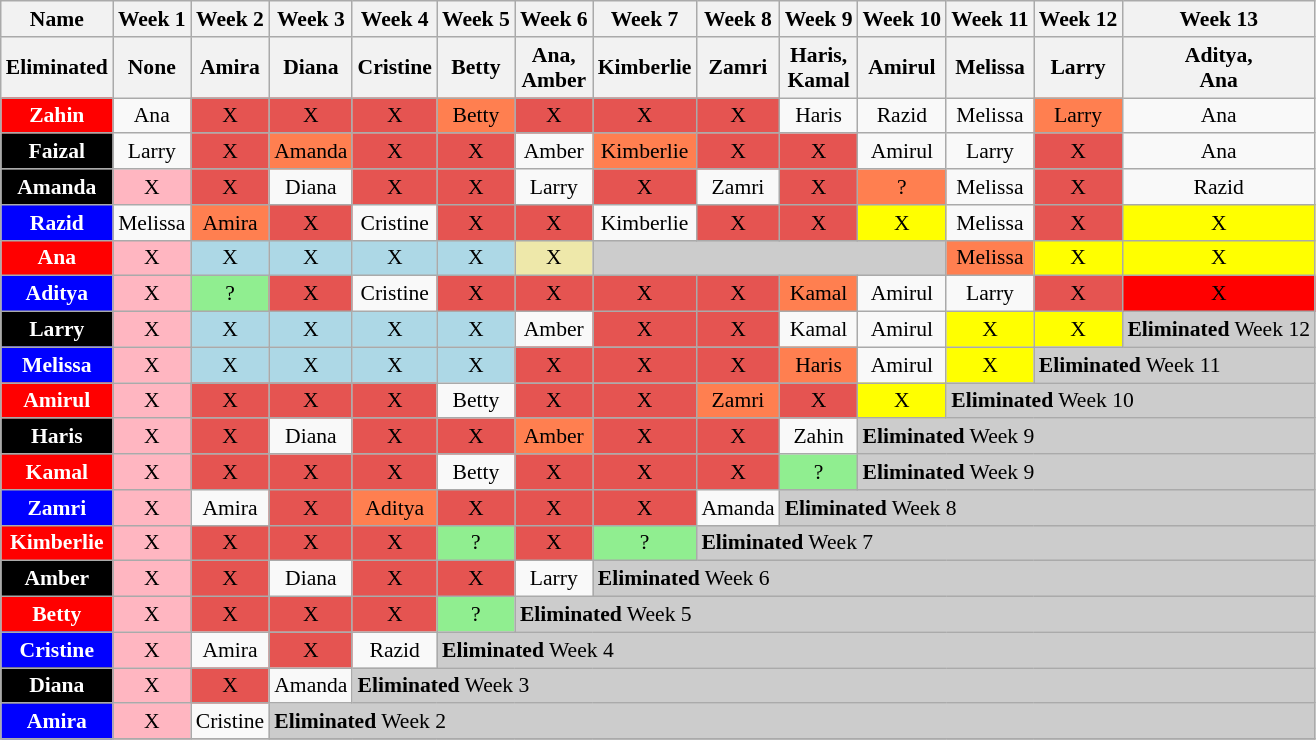<table class="wikitable" align="center" style="text-align:center; font-size:90%; line-height:17px">
<tr>
<th>Name</th>
<th>Week 1</th>
<th>Week 2</th>
<th>Week 3</th>
<th>Week 4</th>
<th>Week 5</th>
<th>Week 6</th>
<th>Week 7</th>
<th>Week 8</th>
<th>Week 9</th>
<th>Week 10</th>
<th>Week 11</th>
<th>Week 12</th>
<th>Week 13</th>
</tr>
<tr>
<th>Eliminated</th>
<th>None</th>
<th>Amira</th>
<th>Diana</th>
<th>Cristine</th>
<th>Betty</th>
<th>Ana,<br>Amber</th>
<th>Kimberlie</th>
<th>Zamri</th>
<th>Haris,<br>Kamal</th>
<th>Amirul</th>
<th>Melissa</th>
<th>Larry</th>
<th>Aditya,<br>Ana</th>
</tr>
<tr>
<td style="background:red;color:white;"><strong>Zahin</strong></td>
<td>Ana</td>
<td style="background:#e55451;">X</td>
<td style="background:#e55451;">X</td>
<td style="background:#e55451;">X</td>
<td style="background:coral;">Betty</td>
<td style="background:#e55451;">X</td>
<td style="background:#e55451;">X</td>
<td style="background:#e55451;">X</td>
<td>Haris</td>
<td>Razid</td>
<td>Melissa</td>
<td style="background:coral;">Larry</td>
<td>Ana</td>
</tr>
<tr>
<td style="background:black;color:white;"><strong>Faizal</strong></td>
<td>Larry</td>
<td style="background:#e55451;">X</td>
<td style="background:coral;">Amanda</td>
<td style="background:#e55451;">X</td>
<td style="background:#e55451;">X</td>
<td>Amber</td>
<td style="background:coral;">Kimberlie</td>
<td style="background:#e55451;">X</td>
<td style="background:#e55451;">X</td>
<td>Amirul</td>
<td>Larry</td>
<td style="background:#e55451;">X</td>
<td>Ana</td>
</tr>
<tr>
<td style="background:black;color:white;"><strong>Amanda</strong></td>
<td style="background:lightpink;">X</td>
<td style="background:#e55451;">X</td>
<td>Diana</td>
<td style="background:#e55451;">X</td>
<td style="background:#e55451;">X</td>
<td>Larry</td>
<td style="background:#e55451;">X</td>
<td>Zamri</td>
<td style="background:#e55451;">X</td>
<td style="background:coral;">?</td>
<td>Melissa</td>
<td style="background:#e55451;">X</td>
<td>Razid</td>
</tr>
<tr>
<td style="background:blue;color:white;"><strong>Razid</strong></td>
<td>Melissa</td>
<td style="background:coral;">Amira</td>
<td style="background:#e55451;">X</td>
<td>Cristine</td>
<td style="background:#e55451;">X</td>
<td style="background:#e55451;">X</td>
<td>Kimberlie</td>
<td style="background:#e55451;">X</td>
<td style="background:#e55451;">X</td>
<td style="background:yellow;">X</td>
<td>Melissa</td>
<td style="background:#e55451;">X</td>
<td style="background:yellow;">X</td>
</tr>
<tr>
<td style="background:red;color:white;"><strong>Ana</strong></td>
<td style="background:lightpink;">X</td>
<td style="background:lightblue;">X</td>
<td style="background:lightblue;">X</td>
<td style="background:lightblue;">X</td>
<td style="background:lightblue;">X</td>
<td style="background:palegoldenrod;">X</td>
<td colspan="4" style="background:#ccc; text-align:left;"></td>
<td style="background:coral;">Melissa</td>
<td style="background:yellow;">X</td>
<td style="background:yellow;">X</td>
</tr>
<tr>
<td style="background:blue;color:white;"><strong>Aditya</strong></td>
<td style="background:lightpink;">X</td>
<td style="background:lightgreen;">?</td>
<td style="background:#e55451;">X</td>
<td>Cristine</td>
<td style="background:#e55451;">X</td>
<td style="background:#e55451;">X</td>
<td style="background:#e55451;">X</td>
<td style="background:#e55451;">X</td>
<td style="background:coral;">Kamal</td>
<td>Amirul</td>
<td>Larry</td>
<td style="background:#e55451;">X</td>
<td style="background:red;">X</td>
</tr>
<tr>
<td style="background:black;color:white;"><strong>Larry</strong></td>
<td style="background:lightpink;">X</td>
<td style="background:lightblue;">X</td>
<td style="background:lightblue;">X</td>
<td style="background:lightblue;">X</td>
<td style="background:lightblue;">X</td>
<td>Amber</td>
<td style="background:#e55451;">X</td>
<td style="background:#e55451;">X</td>
<td>Kamal</td>
<td>Amirul</td>
<td style="background:yellow;">X</td>
<td style="background:yellow;">X</td>
<td style="background:#CCCCCC" colspan=2 align="left"><strong>Eliminated</strong> Week 12</td>
</tr>
<tr>
<td style="background:blue;color:white;"><strong>Melissa</strong></td>
<td style="background:lightpink;">X</td>
<td style="background:lightblue;">X</td>
<td style="background:lightblue;">X</td>
<td style="background:lightblue;">X</td>
<td style="background:lightblue;">X</td>
<td style="background:#e55451;">X</td>
<td style="background:#e55451;">X</td>
<td style="background:#e55451;">X</td>
<td style="background:coral;">Haris</td>
<td>Amirul</td>
<td style="background:yellow;">X</td>
<td style="background:#CCCCCC" colspan=3 align="left"><strong>Eliminated</strong> Week 11</td>
</tr>
<tr>
<td style="background:red;color:white;"><strong>Amirul</strong></td>
<td style="background:lightpink;">X</td>
<td style="background:#e55451;">X</td>
<td style="background:#e55451;">X</td>
<td style="background:#e55451;">X</td>
<td>Betty</td>
<td style="background:#e55451;">X</td>
<td style="background:#e55451;">X</td>
<td style="background:coral;">Zamri</td>
<td style="background:#e55451;">X</td>
<td style="background:yellow;">X</td>
<td style="background:#CCCCCC" colspan=4 align="left"><strong>Eliminated</strong> Week 10</td>
</tr>
<tr>
<td style="background:black;color:white;"><strong>Haris</strong></td>
<td style="background:lightpink;">X</td>
<td style="background:#e55451;">X</td>
<td>Diana</td>
<td style="background:#e55451;">X</td>
<td style="background:#e55451;">X</td>
<td style="background:coral;">Amber</td>
<td style="background:#e55451;">X</td>
<td style="background:#e55451;">X</td>
<td>Zahin</td>
<td style="background:#CCCCCC" colspan=5 align="left"><strong>Eliminated</strong> Week 9</td>
</tr>
<tr>
<td style="background:red;color:white;"><strong>Kamal</strong></td>
<td style="background:lightpink;">X</td>
<td style="background:#e55451;">X</td>
<td style="background:#e55451;">X</td>
<td style="background:#e55451;">X</td>
<td>Betty</td>
<td style="background:#e55451;">X</td>
<td style="background:#e55451;">X</td>
<td style="background:#e55451;">X</td>
<td style="background:lightgreen;">?</td>
<td style="background:#CCCCCC" colspan=5 align="left"><strong>Eliminated</strong> Week 9</td>
</tr>
<tr>
<td style="background:blue;color:white;"><strong>Zamri</strong></td>
<td style="background:lightpink;">X</td>
<td>Amira</td>
<td style="background:#e55451;">X</td>
<td style="background:coral;">Aditya</td>
<td style="background:#e55451;">X</td>
<td style="background:#e55451;">X</td>
<td style="background:#e55451;">X</td>
<td>Amanda</td>
<td style="background:#CCCCCC" colspan=6 align="left"><strong>Eliminated</strong> Week 8</td>
</tr>
<tr>
<td style="background:red;color:white;"><strong>Kimberlie</strong></td>
<td style="background:lightpink;">X</td>
<td style="background:#e55451;">X</td>
<td style="background:#e55451;">X</td>
<td style="background:#e55451;">X</td>
<td style="background:lightgreen;">?</td>
<td style="background:#e55451;">X</td>
<td style="background:lightgreen;">?</td>
<td style="background:#CCCCCC" colspan=7 align="left"><strong>Eliminated</strong> Week 7</td>
</tr>
<tr>
<td style="background:black;color:white;"><strong>Amber</strong></td>
<td style="background:lightpink;">X</td>
<td style="background:#e55451;">X</td>
<td>Diana</td>
<td style="background:#e55451;">X</td>
<td style="background:#e55451;">X</td>
<td>Larry</td>
<td style="background:#CCCCCC" colspan=8 align="left"><strong>Eliminated</strong> Week 6</td>
</tr>
<tr>
<td style="background:red;color:white;"><strong>Betty</strong></td>
<td style="background:lightpink;">X</td>
<td style="background:#e55451;">X</td>
<td style="background:#e55451;">X</td>
<td style="background:#e55451;">X</td>
<td style="background:lightgreen;">?</td>
<td style="background:#CCCCCC" colspan=8 align="left"><strong>Eliminated</strong> Week 5</td>
</tr>
<tr>
<td style="background:blue;color:white;"><strong>Cristine</strong></td>
<td style="background:lightpink;">X</td>
<td>Amira</td>
<td style="background:#e55451;">X</td>
<td>Razid</td>
<td style="background:#CCCCCC" colspan=9 align="left"><strong>Eliminated</strong> Week 4</td>
</tr>
<tr>
<td style="background:black;color:white;"><strong>Diana</strong></td>
<td style="background:lightpink;">X</td>
<td style="background:#e55451;">X</td>
<td>Amanda</td>
<td style="background:#CCCCCC" colspan=10 align="left"><strong>Eliminated</strong> Week 3</td>
</tr>
<tr>
<td style="background:blue;color:white;"><strong>Amira</strong></td>
<td style="background:lightpink;">X</td>
<td>Cristine</td>
<td style="background:#CCCCCC" colspan=11 align="left"><strong>Eliminated</strong> Week 2</td>
</tr>
<tr>
</tr>
</table>
